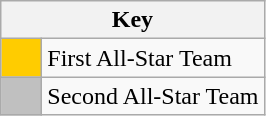<table class="wikitable" style="text-align: center;">
<tr>
<th colspan=2>Key</th>
</tr>
<tr>
<td style="background:#FFCC00; width:20px;"></td>
<td align=left>First All-Star Team</td>
</tr>
<tr>
<td style="background:#C0C0C0; width:20px;"></td>
<td align=left>Second All-Star Team</td>
</tr>
</table>
